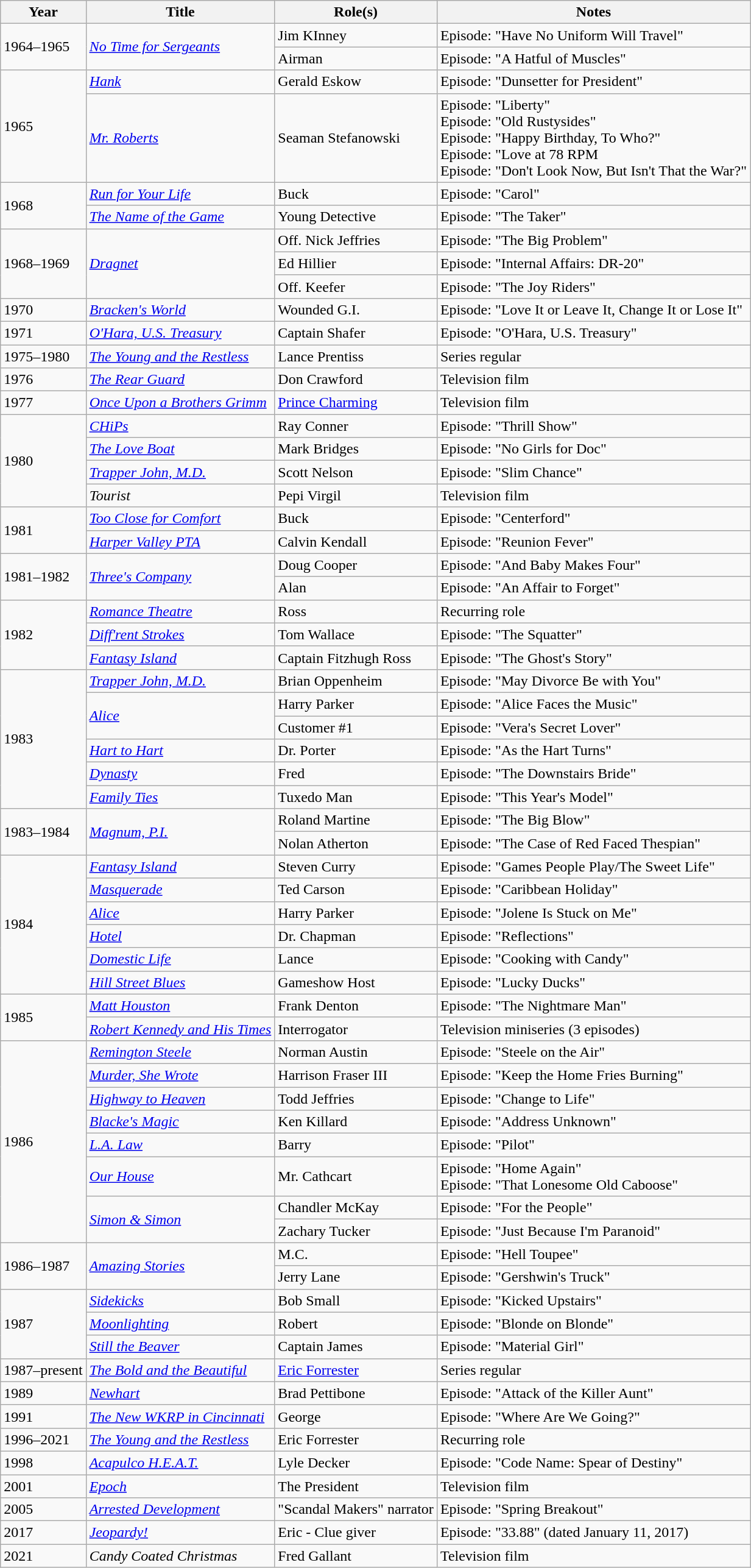<table class="wikitable plainrowheaders sortable">
<tr>
<th scope="col">Year</th>
<th scope="col">Title</th>
<th scope="col">Role(s)</th>
<th scope="col" class="unsortable">Notes</th>
</tr>
<tr>
<td rowspan="2">1964–1965</td>
<td rowspan="2"><em><a href='#'>No Time for Sergeants</a></em></td>
<td>Jim KInney</td>
<td>Episode: "Have No Uniform Will Travel"</td>
</tr>
<tr>
<td>Airman</td>
<td>Episode: "A Hatful of Muscles"</td>
</tr>
<tr>
<td rowspan="2">1965</td>
<td><em><a href='#'>Hank</a></em></td>
<td>Gerald Eskow</td>
<td>Episode: "Dunsetter for President"</td>
</tr>
<tr>
<td><em><a href='#'>Mr. Roberts</a></em></td>
<td>Seaman Stefanowski</td>
<td>Episode: "Liberty"<br>Episode: "Old Rustysides"<br>Episode: "Happy Birthday, To Who?"<br>Episode: "Love at 78 RPM<br>Episode: "Don't Look Now, But Isn't That the War?"</td>
</tr>
<tr>
<td rowspan="2">1968</td>
<td><em><a href='#'>Run for Your Life</a></em></td>
<td>Buck</td>
<td>Episode: "Carol"</td>
</tr>
<tr>
<td><em><a href='#'>The Name of the Game</a></em></td>
<td>Young Detective</td>
<td>Episode: "The Taker"</td>
</tr>
<tr>
<td rowspan="3">1968–1969</td>
<td rowspan="3"><em><a href='#'>Dragnet</a></em></td>
<td>Off. Nick Jeffries</td>
<td>Episode: "The Big Problem"</td>
</tr>
<tr>
<td>Ed Hillier</td>
<td>Episode: "Internal Affairs: DR-20"</td>
</tr>
<tr>
<td>Off. Keefer</td>
<td>Episode: "The Joy Riders"</td>
</tr>
<tr>
<td>1970</td>
<td><em><a href='#'>Bracken's World</a></em></td>
<td>Wounded G.I.</td>
<td>Episode: "Love It or Leave It, Change It or Lose It"</td>
</tr>
<tr>
<td>1971</td>
<td><em><a href='#'>O'Hara, U.S. Treasury</a></em></td>
<td>Captain Shafer</td>
<td>Episode: "O'Hara, U.S. Treasury"</td>
</tr>
<tr>
<td>1975–1980</td>
<td><em><a href='#'>The Young and the Restless</a></em></td>
<td>Lance Prentiss</td>
<td>Series regular</td>
</tr>
<tr>
<td>1976</td>
<td><em><a href='#'>The Rear Guard</a></em></td>
<td>Don Crawford</td>
<td>Television film</td>
</tr>
<tr>
<td>1977</td>
<td><em><a href='#'>Once Upon a Brothers Grimm</a></em></td>
<td><a href='#'>Prince Charming</a></td>
<td>Television film</td>
</tr>
<tr>
<td rowspan="4">1980</td>
<td><em><a href='#'>CHiPs</a></em></td>
<td>Ray Conner</td>
<td>Episode: "Thrill Show"</td>
</tr>
<tr>
<td><em><a href='#'>The Love Boat</a></em></td>
<td>Mark Bridges</td>
<td>Episode: "No Girls for Doc"</td>
</tr>
<tr>
<td><em><a href='#'>Trapper John, M.D.</a></em></td>
<td>Scott Nelson</td>
<td>Episode: "Slim Chance"</td>
</tr>
<tr>
<td><em>Tourist</em></td>
<td>Pepi Virgil</td>
<td>Television film</td>
</tr>
<tr>
<td rowspan="2">1981</td>
<td><em><a href='#'>Too Close for Comfort</a></em></td>
<td>Buck</td>
<td>Episode: "Centerford"</td>
</tr>
<tr>
<td><em><a href='#'>Harper Valley PTA</a></em></td>
<td>Calvin Kendall</td>
<td>Episode: "Reunion Fever"</td>
</tr>
<tr>
<td rowspan="2">1981–1982</td>
<td rowspan="2"><em><a href='#'>Three's Company</a></em></td>
<td>Doug Cooper</td>
<td>Episode: "And Baby Makes Four"</td>
</tr>
<tr>
<td>Alan</td>
<td>Episode: "An Affair to Forget"</td>
</tr>
<tr>
<td rowspan="3">1982</td>
<td><em><a href='#'>Romance Theatre</a></em></td>
<td>Ross</td>
<td>Recurring role</td>
</tr>
<tr>
<td><em><a href='#'>Diff'rent Strokes</a></em></td>
<td>Tom Wallace</td>
<td>Episode: "The Squatter"</td>
</tr>
<tr>
<td><em><a href='#'>Fantasy Island</a></em></td>
<td>Captain Fitzhugh Ross</td>
<td>Episode: "The Ghost's Story"</td>
</tr>
<tr>
<td rowspan="6">1983</td>
<td><em><a href='#'>Trapper John, M.D.</a></em></td>
<td>Brian Oppenheim</td>
<td>Episode: "May Divorce Be with You"</td>
</tr>
<tr>
<td rowspan=2><em><a href='#'>Alice</a></em></td>
<td>Harry Parker</td>
<td>Episode: "Alice Faces the Music"</td>
</tr>
<tr>
<td>Customer #1</td>
<td>Episode: "Vera's Secret Lover"</td>
</tr>
<tr>
<td><em><a href='#'>Hart to Hart</a></em></td>
<td>Dr. Porter</td>
<td>Episode: "As the Hart Turns"</td>
</tr>
<tr>
<td><em><a href='#'>Dynasty</a></em></td>
<td>Fred</td>
<td>Episode: "The Downstairs Bride"</td>
</tr>
<tr>
<td><em><a href='#'>Family Ties</a></em></td>
<td>Tuxedo Man</td>
<td>Episode: "This Year's Model"</td>
</tr>
<tr>
<td rowspan="2">1983–1984</td>
<td rowspan="2"><em><a href='#'>Magnum, P.I.</a></em></td>
<td>Roland Martine</td>
<td>Episode: "The Big Blow"</td>
</tr>
<tr>
<td>Nolan Atherton</td>
<td>Episode: "The Case of Red Faced Thespian"</td>
</tr>
<tr>
<td rowspan="6">1984</td>
<td><em><a href='#'>Fantasy Island</a></em></td>
<td>Steven Curry</td>
<td>Episode: "Games People Play/The Sweet Life"</td>
</tr>
<tr>
<td><em><a href='#'>Masquerade</a></em></td>
<td>Ted Carson</td>
<td>Episode: "Caribbean Holiday"</td>
</tr>
<tr>
<td><em><a href='#'>Alice</a></em></td>
<td>Harry Parker</td>
<td>Episode: "Jolene Is Stuck on Me"</td>
</tr>
<tr>
<td><em><a href='#'>Hotel</a></em></td>
<td>Dr. Chapman</td>
<td>Episode: "Reflections"</td>
</tr>
<tr>
<td><em><a href='#'>Domestic Life</a></em></td>
<td>Lance</td>
<td>Episode: "Cooking with Candy"</td>
</tr>
<tr>
<td><em><a href='#'>Hill Street Blues</a></em></td>
<td>Gameshow Host</td>
<td>Episode: "Lucky Ducks"</td>
</tr>
<tr>
<td rowspan="2">1985</td>
<td><em><a href='#'>Matt Houston</a></em></td>
<td>Frank Denton</td>
<td>Episode: "The Nightmare Man"</td>
</tr>
<tr>
<td><em><a href='#'>Robert Kennedy and His Times</a></em></td>
<td>Interrogator</td>
<td>Television miniseries (3 episodes)</td>
</tr>
<tr>
<td rowspan="8">1986</td>
<td><em><a href='#'>Remington Steele</a></em></td>
<td>Norman Austin</td>
<td>Episode: "Steele on the Air"</td>
</tr>
<tr>
<td><em><a href='#'>Murder, She Wrote</a></em></td>
<td>Harrison Fraser III</td>
<td>Episode: "Keep the Home Fries Burning"</td>
</tr>
<tr>
<td><em><a href='#'>Highway to Heaven</a></em></td>
<td>Todd Jeffries</td>
<td>Episode: "Change to Life"</td>
</tr>
<tr>
<td><em><a href='#'>Blacke's Magic</a></em></td>
<td>Ken Killard</td>
<td>Episode: "Address Unknown"</td>
</tr>
<tr>
<td><em><a href='#'>L.A. Law</a></em></td>
<td>Barry</td>
<td>Episode: "Pilot"</td>
</tr>
<tr>
<td><em><a href='#'>Our House</a></em></td>
<td>Mr. Cathcart</td>
<td>Episode: "Home Again"<br>Episode: "That Lonesome Old Caboose"</td>
</tr>
<tr>
<td rowspan="2"><em><a href='#'>Simon & Simon</a></em></td>
<td>Chandler McKay</td>
<td>Episode: "For the People"</td>
</tr>
<tr>
<td>Zachary Tucker</td>
<td>Episode: "Just Because I'm Paranoid"</td>
</tr>
<tr>
<td rowspan="2">1986–1987</td>
<td rowspan="2"><em><a href='#'>Amazing Stories</a></em></td>
<td>M.C.</td>
<td>Episode: "Hell Toupee"</td>
</tr>
<tr>
<td>Jerry Lane</td>
<td>Episode: "Gershwin's Truck"</td>
</tr>
<tr>
<td rowspan="3">1987</td>
<td><em><a href='#'>Sidekicks</a></em></td>
<td>Bob Small</td>
<td>Episode: "Kicked Upstairs"</td>
</tr>
<tr>
<td><em><a href='#'>Moonlighting</a></em></td>
<td>Robert</td>
<td>Episode: "Blonde on Blonde"</td>
</tr>
<tr>
<td><em><a href='#'>Still the Beaver</a></em></td>
<td>Captain James</td>
<td>Episode: "Material Girl"</td>
</tr>
<tr>
<td>1987–present</td>
<td><em><a href='#'>The Bold and the Beautiful</a></em></td>
<td><a href='#'>Eric Forrester</a></td>
<td>Series regular</td>
</tr>
<tr>
<td>1989</td>
<td><em><a href='#'>Newhart</a></em></td>
<td>Brad Pettibone</td>
<td>Episode: "Attack of the Killer Aunt"</td>
</tr>
<tr>
<td>1991</td>
<td><em><a href='#'>The New WKRP in Cincinnati</a></em></td>
<td>George</td>
<td>Episode: "Where Are We Going?"</td>
</tr>
<tr>
<td>1996–2021</td>
<td><em><a href='#'>The Young and the Restless</a></em></td>
<td>Eric Forrester</td>
<td>Recurring role</td>
</tr>
<tr>
<td>1998</td>
<td><em><a href='#'>Acapulco H.E.A.T.</a></em></td>
<td>Lyle Decker</td>
<td>Episode: "Code Name: Spear of Destiny"</td>
</tr>
<tr>
<td>2001</td>
<td><em><a href='#'>Epoch</a></em></td>
<td>The President</td>
<td>Television film</td>
</tr>
<tr>
<td>2005</td>
<td><em><a href='#'>Arrested Development</a></em></td>
<td>"Scandal Makers" narrator</td>
<td>Episode: "Spring Breakout"</td>
</tr>
<tr>
<td>2017</td>
<td><em><a href='#'>Jeopardy!</a></em></td>
<td>Eric - Clue giver</td>
<td>Episode: "33.88" (dated January 11, 2017)</td>
</tr>
<tr>
<td>2021</td>
<td><em>Candy Coated Christmas</em></td>
<td>Fred Gallant</td>
<td>Television film</td>
</tr>
</table>
